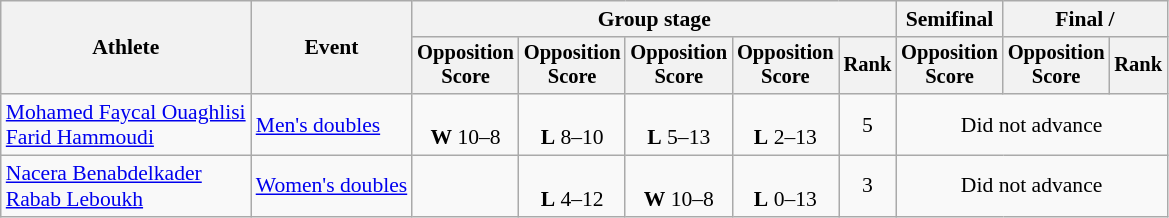<table class=wikitable style="font-size:90%">
<tr>
<th rowspan=2>Athlete</th>
<th rowspan=2>Event</th>
<th colspan=5>Group stage</th>
<th>Semifinal</th>
<th colspan=2>Final / </th>
</tr>
<tr style="font-size:95%">
<th>Opposition<br>Score</th>
<th>Opposition<br>Score</th>
<th>Opposition<br>Score</th>
<th>Opposition<br>Score</th>
<th>Rank</th>
<th>Opposition<br>Score</th>
<th>Opposition<br>Score</th>
<th>Rank</th>
</tr>
<tr align=center>
<td align=left><a href='#'>Mohamed Faycal Ouaghlisi</a><br><a href='#'>Farid Hammoudi</a></td>
<td align=left><a href='#'>Men's doubles</a></td>
<td><br><strong>W</strong> 10–8</td>
<td><br><strong>L</strong> 8–10</td>
<td><br><strong>L</strong> 5–13</td>
<td><br><strong>L</strong> 2–13</td>
<td>5</td>
<td colspan="3">Did not advance</td>
</tr>
<tr align=center>
<td align=left><a href='#'>Nacera Benabdelkader</a><br><a href='#'>Rabab Leboukh</a></td>
<td align=left><a href='#'>Women's doubles</a></td>
<td></td>
<td><br><strong>L</strong> 4–12</td>
<td><br><strong>W</strong> 10–8</td>
<td><br><strong>L</strong> 0–13</td>
<td>3</td>
<td colspan="3">Did not advance</td>
</tr>
</table>
